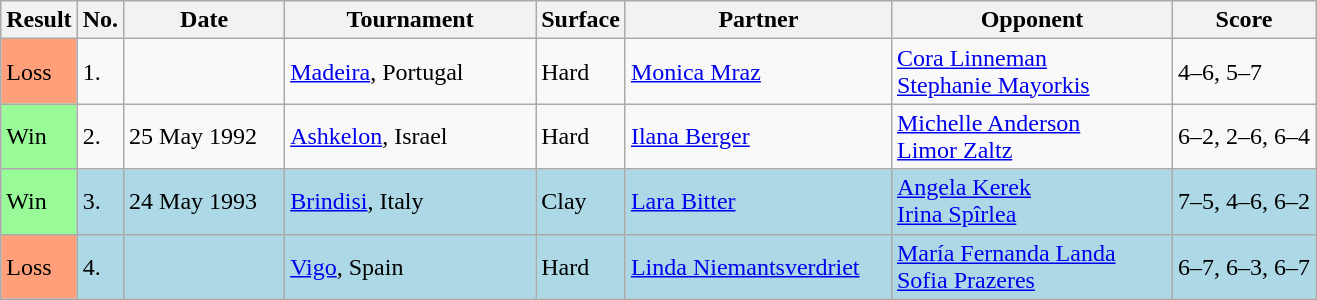<table class="sortable wikitable">
<tr>
<th>Result</th>
<th>No.</th>
<th width=100>Date</th>
<th width=160>Tournament</th>
<th>Surface</th>
<th width=170>Partner</th>
<th width=180>Opponent</th>
<th class="unsortable">Score</th>
</tr>
<tr>
<td bgcolor="FFA07A">Loss</td>
<td>1.</td>
<td></td>
<td><a href='#'>Madeira</a>, Portugal</td>
<td>Hard</td>
<td> <a href='#'>Monica Mraz</a></td>
<td> <a href='#'>Cora Linneman</a> <br>  <a href='#'>Stephanie Mayorkis</a></td>
<td>4–6, 5–7</td>
</tr>
<tr>
<td style="background:#98fb98;">Win</td>
<td>2.</td>
<td>25 May 1992</td>
<td><a href='#'>Ashkelon</a>, Israel</td>
<td>Hard</td>
<td> <a href='#'>Ilana Berger</a></td>
<td> <a href='#'>Michelle Anderson</a> <br>  <a href='#'>Limor Zaltz</a></td>
<td>6–2, 2–6, 6–4</td>
</tr>
<tr bgcolor="lightblue">
<td style="background:#98fb98;">Win</td>
<td>3.</td>
<td>24 May 1993</td>
<td><a href='#'>Brindisi</a>, Italy</td>
<td>Clay</td>
<td> <a href='#'>Lara Bitter</a></td>
<td> <a href='#'>Angela Kerek</a> <br>  <a href='#'>Irina Spîrlea</a></td>
<td>7–5, 4–6, 6–2</td>
</tr>
<tr bgcolor="lightblue">
<td bgcolor="FFA07A">Loss</td>
<td>4.</td>
<td></td>
<td><a href='#'>Vigo</a>, Spain</td>
<td>Hard</td>
<td> <a href='#'>Linda Niemantsverdriet</a></td>
<td> <a href='#'>María Fernanda Landa</a> <br>  <a href='#'>Sofia Prazeres</a></td>
<td>6–7, 6–3, 6–7</td>
</tr>
</table>
